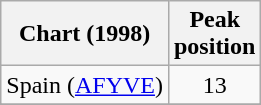<table class="wikitable sortable">
<tr>
<th>Chart (1998)</th>
<th>Peak<br>position</th>
</tr>
<tr>
<td>Spain (<a href='#'>AFYVE</a>)</td>
<td align="center">13</td>
</tr>
<tr>
</tr>
<tr>
</tr>
</table>
